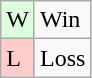<table class="wikitable">
<tr>
<td style="background:#dfd;">W</td>
<td>Win</td>
</tr>
<tr>
<td style="background:#fcc;">L</td>
<td>Loss</td>
</tr>
</table>
